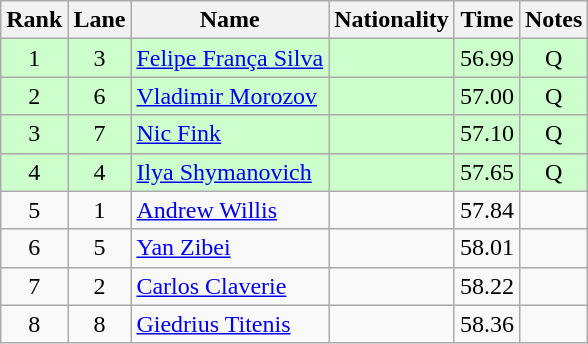<table class="wikitable sortable" style="text-align:center">
<tr>
<th>Rank</th>
<th>Lane</th>
<th>Name</th>
<th>Nationality</th>
<th>Time</th>
<th>Notes</th>
</tr>
<tr bgcolor=ccffcc>
<td>1</td>
<td>3</td>
<td align=left><a href='#'>Felipe França Silva</a></td>
<td align=left></td>
<td>56.99</td>
<td>Q</td>
</tr>
<tr bgcolor=ccffcc>
<td>2</td>
<td>6</td>
<td align=left><a href='#'>Vladimir Morozov</a></td>
<td align=left></td>
<td>57.00</td>
<td>Q</td>
</tr>
<tr bgcolor=ccffcc>
<td>3</td>
<td>7</td>
<td align=left><a href='#'>Nic Fink</a></td>
<td align=left></td>
<td>57.10</td>
<td>Q</td>
</tr>
<tr bgcolor=ccffcc>
<td>4</td>
<td>4</td>
<td align=left><a href='#'>Ilya Shymanovich</a></td>
<td align=left></td>
<td>57.65</td>
<td>Q</td>
</tr>
<tr>
<td>5</td>
<td>1</td>
<td align=left><a href='#'>Andrew Willis</a></td>
<td align=left></td>
<td>57.84</td>
<td></td>
</tr>
<tr>
<td>6</td>
<td>5</td>
<td align=left><a href='#'>Yan Zibei</a></td>
<td align=left></td>
<td>58.01</td>
<td></td>
</tr>
<tr>
<td>7</td>
<td>2</td>
<td align=left><a href='#'>Carlos Claverie</a></td>
<td align=left></td>
<td>58.22</td>
<td></td>
</tr>
<tr>
<td>8</td>
<td>8</td>
<td align=left><a href='#'>Giedrius Titenis</a></td>
<td align=left></td>
<td>58.36</td>
<td></td>
</tr>
</table>
